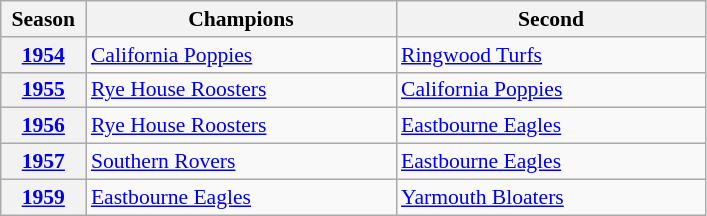<table class="wikitable" style="font-size: 90%">
<tr>
<th width=50>Season</th>
<th width=200>Champions</th>
<th width=200>Second</th>
</tr>
<tr>
<th><a href='#'>1954</a></th>
<td><a href='#'>California Poppies</a></td>
<td><a href='#'>Ringwood Turfs</a></td>
</tr>
<tr>
<th><a href='#'>1955</a></th>
<td><a href='#'>Rye House Roosters</a></td>
<td><a href='#'>California Poppies</a></td>
</tr>
<tr>
<th><a href='#'>1956</a></th>
<td><a href='#'>Rye House Roosters</a></td>
<td><a href='#'>Eastbourne Eagles</a></td>
</tr>
<tr>
<th><a href='#'>1957</a></th>
<td><a href='#'>Southern Rovers</a></td>
<td><a href='#'>Eastbourne Eagles</a></td>
</tr>
<tr>
<th><a href='#'>1959</a></th>
<td><a href='#'>Eastbourne Eagles</a></td>
<td><a href='#'>Yarmouth Bloaters</a></td>
</tr>
</table>
